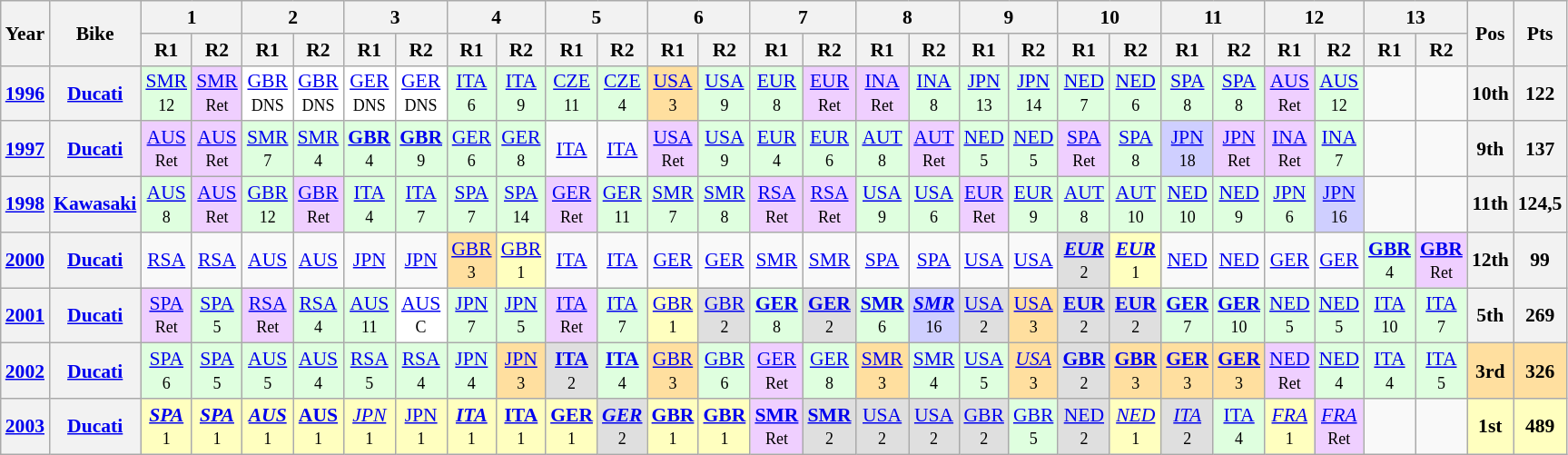<table class="wikitable" style="text-align:center; font-size:90%">
<tr>
<th valign="middle" rowspan=2>Year</th>
<th valign="middle" rowspan=2>Bike</th>
<th colspan=2>1</th>
<th colspan=2>2</th>
<th colspan=2>3</th>
<th colspan=2>4</th>
<th colspan=2>5</th>
<th colspan=2>6</th>
<th colspan=2>7</th>
<th colspan=2>8</th>
<th colspan=2>9</th>
<th colspan=2>10</th>
<th colspan=2>11</th>
<th colspan=2>12</th>
<th colspan=2>13</th>
<th rowspan=2>Pos</th>
<th rowspan=2>Pts</th>
</tr>
<tr>
<th>R1</th>
<th>R2</th>
<th>R1</th>
<th>R2</th>
<th>R1</th>
<th>R2</th>
<th>R1</th>
<th>R2</th>
<th>R1</th>
<th>R2</th>
<th>R1</th>
<th>R2</th>
<th>R1</th>
<th>R2</th>
<th>R1</th>
<th>R2</th>
<th>R1</th>
<th>R2</th>
<th>R1</th>
<th>R2</th>
<th>R1</th>
<th>R2</th>
<th>R1</th>
<th>R2</th>
<th>R1</th>
<th>R2</th>
</tr>
<tr>
<th><a href='#'>1996</a></th>
<th><a href='#'>Ducati</a></th>
<td style="background:#DFFFDF;"><a href='#'>SMR</a><br><small>12</small></td>
<td style="background:#EFCFFF;"><a href='#'>SMR</a><br><small>Ret</small></td>
<td style="background:#FFFFFF;"><a href='#'>GBR</a><br><small>DNS</small></td>
<td style="background:#FFFFFF;"><a href='#'>GBR</a><br><small>DNS</small></td>
<td style="background:#FFFFFF;"><a href='#'>GER</a><br><small>DNS</small></td>
<td style="background:#FFFFFF;"><a href='#'>GER</a><br><small>DNS</small></td>
<td style="background:#DFFFDF;"><a href='#'>ITA</a><br><small>6</small></td>
<td style="background:#DFFFDF;"><a href='#'>ITA</a><br><small>9</small></td>
<td style="background:#DFFFDF;"><a href='#'>CZE</a><br><small>11</small></td>
<td style="background:#DFFFDF;"><a href='#'>CZE</a><br><small>4</small></td>
<td style="background:#FFDF9F;"><a href='#'>USA</a><br><small>3</small></td>
<td style="background:#DFFFDF;"><a href='#'>USA</a><br><small>9</small></td>
<td style="background:#DFFFDF;"><a href='#'>EUR</a><br><small>8</small></td>
<td style="background:#EFCFFF;"><a href='#'>EUR</a><br><small>Ret</small></td>
<td style="background:#EFCFFF;"><a href='#'>INA</a><br><small>Ret</small></td>
<td style="background:#DFFFDF;"><a href='#'>INA</a><br><small>8</small></td>
<td style="background:#DFFFDF;"><a href='#'>JPN</a><br><small>13</small></td>
<td style="background:#DFFFDF;"><a href='#'>JPN</a><br><small>14</small></td>
<td style="background:#DFFFDF;"><a href='#'>NED</a><br><small>7</small></td>
<td style="background:#DFFFDF;"><a href='#'>NED</a><br><small>6</small></td>
<td style="background:#DFFFDF;"><a href='#'>SPA</a><br><small>8</small></td>
<td style="background:#DFFFDF;"><a href='#'>SPA</a><br><small>8</small></td>
<td style="background:#EFCFFF;"><a href='#'>AUS</a><br><small>Ret</small></td>
<td style="background:#DFFFDF;"><a href='#'>AUS</a><br><small>12</small></td>
<td></td>
<td></td>
<th>10th</th>
<th>122</th>
</tr>
<tr>
<th><a href='#'>1997</a></th>
<th><a href='#'>Ducati</a></th>
<td style="background:#EFCFFF;"><a href='#'>AUS</a><br><small>Ret</small></td>
<td style="background:#EFCFFF;"><a href='#'>AUS</a><br><small>Ret</small></td>
<td style="background:#DFFFDF;"><a href='#'>SMR</a><br><small>7</small></td>
<td style="background:#DFFFDF;"><a href='#'>SMR</a><br><small>4</small></td>
<td style="background:#DFFFDF;"><strong><a href='#'>GBR</a></strong><br><small>4</small></td>
<td style="background:#DFFFDF;"><strong><a href='#'>GBR</a></strong><br><small>9</small></td>
<td style="background:#DFFFDF;"><a href='#'>GER</a><br><small>6</small></td>
<td style="background:#DFFFDF;"><a href='#'>GER</a><br><small>8</small></td>
<td><a href='#'>ITA</a></td>
<td><a href='#'>ITA</a></td>
<td style="background:#EFCFFF;"><a href='#'>USA</a><br><small>Ret</small></td>
<td style="background:#DFFFDF;"><a href='#'>USA</a><br><small>9</small></td>
<td style="background:#DFFFDF;"><a href='#'>EUR</a><br><small>4</small></td>
<td style="background:#DFFFDF;"><a href='#'>EUR</a><br><small>6</small></td>
<td style="background:#DFFFDF;"><a href='#'>AUT</a><br><small>8</small></td>
<td style="background:#EFCFFF;"><a href='#'>AUT</a><br><small>Ret</small></td>
<td style="background:#DFFFDF;"><a href='#'>NED</a><br><small>5</small></td>
<td style="background:#DFFFDF;"><a href='#'>NED</a><br><small>5</small></td>
<td style="background:#EFCFFF;"><a href='#'>SPA</a><br><small>Ret</small></td>
<td style="background:#DFFFDF;"><a href='#'>SPA</a><br><small>8</small></td>
<td style="background:#CFCFFF;"><a href='#'>JPN</a><br><small>18</small></td>
<td style="background:#EFCFFF;"><a href='#'>JPN</a><br><small>Ret</small></td>
<td style="background:#EFCFFF;"><a href='#'>INA</a><br><small>Ret</small></td>
<td style="background:#DFFFDF;"><a href='#'>INA</a><br><small>7</small></td>
<td></td>
<td></td>
<th>9th</th>
<th>137</th>
</tr>
<tr>
<th><a href='#'>1998</a></th>
<th><a href='#'>Kawasaki</a></th>
<td style="background:#DFFFDF;"><a href='#'>AUS</a><br><small>8</small></td>
<td style="background:#EFCFFF;"><a href='#'>AUS</a><br><small>Ret</small></td>
<td style="background:#DFFFDF;"><a href='#'>GBR</a><br><small>12</small></td>
<td style="background:#EFCFFF;"><a href='#'>GBR</a><br><small>Ret</small></td>
<td style="background:#DFFFDF;"><a href='#'>ITA</a><br><small>4</small></td>
<td style="background:#DFFFDF;"><a href='#'>ITA</a><br><small>7</small></td>
<td style="background:#DFFFDF;"><a href='#'>SPA</a><br><small>7</small></td>
<td style="background:#DFFFDF;"><a href='#'>SPA</a><br><small>14</small></td>
<td style="background:#EFCFFF;"><a href='#'>GER</a><br><small>Ret</small></td>
<td style="background:#DFFFDF;"><a href='#'>GER</a><br><small>11</small></td>
<td style="background:#DFFFDF;"><a href='#'>SMR</a><br><small>7</small></td>
<td style="background:#DFFFDF;"><a href='#'>SMR</a><br><small>8</small></td>
<td style="background:#EFCFFF;"><a href='#'>RSA</a><br><small>Ret</small></td>
<td style="background:#EFCFFF;"><a href='#'>RSA</a><br><small>Ret</small></td>
<td style="background:#DFFFDF;"><a href='#'>USA</a><br><small>9</small></td>
<td style="background:#DFFFDF;"><a href='#'>USA</a><br><small>6</small></td>
<td style="background:#EFCFFF;"><a href='#'>EUR</a><br><small>Ret</small></td>
<td style="background:#DFFFDF;"><a href='#'>EUR</a><br><small>9</small></td>
<td style="background:#DFFFDF;"><a href='#'>AUT</a><br><small>8</small></td>
<td style="background:#DFFFDF;"><a href='#'>AUT</a><br><small>10</small></td>
<td style="background:#DFFFDF;"><a href='#'>NED</a><br><small>10</small></td>
<td style="background:#DFFFDF;"><a href='#'>NED</a><br><small>9</small></td>
<td style="background:#DFFFDF;"><a href='#'>JPN</a><br><small>6</small></td>
<td style="background:#CFCFFF;"><a href='#'>JPN</a><br><small>16</small></td>
<td></td>
<td></td>
<th>11th</th>
<th>124,5</th>
</tr>
<tr>
<th><a href='#'>2000</a></th>
<th><a href='#'>Ducati</a></th>
<td><a href='#'>RSA</a></td>
<td><a href='#'>RSA</a></td>
<td><a href='#'>AUS</a></td>
<td><a href='#'>AUS</a></td>
<td><a href='#'>JPN</a></td>
<td><a href='#'>JPN</a></td>
<td style="background:#FFDF9F;"><a href='#'>GBR</a><br><small>3</small></td>
<td style="background:#FFFFBF;"><a href='#'>GBR</a><br><small>1</small></td>
<td><a href='#'>ITA</a></td>
<td><a href='#'>ITA</a></td>
<td><a href='#'>GER</a></td>
<td><a href='#'>GER</a></td>
<td><a href='#'>SMR</a></td>
<td><a href='#'>SMR</a></td>
<td><a href='#'>SPA</a></td>
<td><a href='#'>SPA</a></td>
<td><a href='#'>USA</a></td>
<td><a href='#'>USA</a></td>
<td style="background:#DFDFDF;"><strong><em><a href='#'>EUR</a></em></strong><br><small>2</small></td>
<td style="background:#FFFFBF;"><strong><em><a href='#'>EUR</a></em></strong><br><small>1</small></td>
<td><a href='#'>NED</a></td>
<td><a href='#'>NED</a></td>
<td><a href='#'>GER</a></td>
<td><a href='#'>GER</a></td>
<td style="background:#DFFFDF;"><strong><a href='#'>GBR</a></strong><br><small>4</small></td>
<td style="background:#EFCFFF;"><strong><a href='#'>GBR</a></strong><br><small>Ret</small></td>
<th>12th</th>
<th>99</th>
</tr>
<tr>
<th><a href='#'>2001</a></th>
<th><a href='#'>Ducati</a></th>
<td style="background:#EFCFFF;"><a href='#'>SPA</a><br><small>Ret</small></td>
<td style="background:#DFFFDF;"><a href='#'>SPA</a><br><small>5</small></td>
<td style="background:#EFCFFF;"><a href='#'>RSA</a><br><small>Ret</small></td>
<td style="background:#DFFFDF;"><a href='#'>RSA</a><br><small>4</small></td>
<td style="background:#DFFFDF;"><a href='#'>AUS</a><br><small>11</small></td>
<td style="background:#FFFFFF;"><a href='#'>AUS</a><br><small>C</small></td>
<td style="background:#DFFFDF;"><a href='#'>JPN</a><br><small>7</small></td>
<td style="background:#DFFFDF;"><a href='#'>JPN</a><br><small>5</small></td>
<td style="background:#EFCFFF;"><a href='#'>ITA</a><br><small>Ret</small></td>
<td style="background:#DFFFDF;"><a href='#'>ITA</a><br><small>7</small></td>
<td style="background:#FFFFBF;"><a href='#'>GBR</a><br><small>1</small></td>
<td style="background:#DFDFDF;"><a href='#'>GBR</a><br><small>2</small></td>
<td style="background:#DFFFDF;"><strong><a href='#'>GER</a></strong><br><small>8</small></td>
<td style="background:#DFDFDF;"><strong><a href='#'>GER</a></strong><br><small>2</small></td>
<td style="background:#DFFFDF;"><strong><a href='#'>SMR</a></strong><br><small>6</small></td>
<td style="background:#CFCFFF;"><strong><em><a href='#'>SMR</a></em></strong><br><small>16</small></td>
<td style="background:#DFDFDF;"><a href='#'>USA</a><br><small>2</small></td>
<td style="background:#FFDF9F;"><a href='#'>USA</a><br><small>3</small></td>
<td style="background:#DFDFDF;"><strong><a href='#'>EUR</a></strong><br><small>2</small></td>
<td style="background:#DFDFDF;"><strong><a href='#'>EUR</a></strong><br><small>2</small></td>
<td style="background:#DFFFDF;"><strong><a href='#'>GER</a></strong><br><small>7</small></td>
<td style="background:#DFFFDF;"><strong><a href='#'>GER</a></strong><br><small>10</small></td>
<td style="background:#DFFFDF;"><a href='#'>NED</a><br><small>5</small></td>
<td style="background:#DFFFDF;"><a href='#'>NED</a><br><small>5</small></td>
<td style="background:#DFFFDF;"><a href='#'>ITA</a><br><small>10</small></td>
<td style="background:#DFFFDF;"><a href='#'>ITA</a><br><small>7</small></td>
<th>5th</th>
<th>269</th>
</tr>
<tr>
<th><a href='#'>2002</a></th>
<th><a href='#'>Ducati</a></th>
<td style="background:#DFFFDF;"><a href='#'>SPA</a><br><small>6</small></td>
<td style="background:#DFFFDF;"><a href='#'>SPA</a><br><small>5</small></td>
<td style="background:#DFFFDF;"><a href='#'>AUS</a><br><small>5</small></td>
<td style="background:#DFFFDF;"><a href='#'>AUS</a><br><small>4</small></td>
<td style="background:#DFFFDF;"><a href='#'>RSA</a><br><small>5</small></td>
<td style="background:#DFFFDF;"><a href='#'>RSA</a><br><small>4</small></td>
<td style="background:#DFFFDF;"><a href='#'>JPN</a><br><small>4</small></td>
<td style="background:#FFDF9F;"><a href='#'>JPN</a><br><small>3</small></td>
<td style="background:#DFDFDF;"><strong><a href='#'>ITA</a></strong><br><small>2</small></td>
<td style="background:#DFFFDF;"><strong><a href='#'>ITA</a></strong><br><small>4</small></td>
<td style="background:#FFDF9F;"><a href='#'>GBR</a><br><small>3</small></td>
<td style="background:#DFFFDF;"><a href='#'>GBR</a><br><small>6</small></td>
<td style="background:#EFCFFF;"><a href='#'>GER</a><br><small>Ret</small></td>
<td style="background:#DFFFDF;"><a href='#'>GER</a><br><small>8</small></td>
<td style="background:#FFDF9F;"><a href='#'>SMR</a><br><small>3</small></td>
<td style="background:#DFFFDF;"><a href='#'>SMR</a><br><small>4</small></td>
<td style="background:#DFFFDF;"><a href='#'>USA</a><br><small>5</small></td>
<td style="background:#FFDF9F;"><em><a href='#'>USA</a></em><br><small>3</small></td>
<td style="background:#DFDFDF;"><strong><a href='#'>GBR</a></strong><br><small>2</small></td>
<td style="background:#FFDF9F;"><strong><a href='#'>GBR</a></strong><br><small>3</small></td>
<td style="background:#FFDF9F;"><strong><a href='#'>GER</a></strong><br><small>3</small></td>
<td style="background:#FFDF9F;"><strong><a href='#'>GER</a></strong><br><small>3</small></td>
<td style="background:#EFCFFF;"><a href='#'>NED</a><br><small>Ret</small></td>
<td style="background:#DFFFDF;"><a href='#'>NED</a><br><small>4</small></td>
<td style="background:#DFFFDF;"><a href='#'>ITA</a><br><small>4</small></td>
<td style="background:#DFFFDF;"><a href='#'>ITA</a><br><small>5</small></td>
<th style="background:#FFDF9F;">3rd</th>
<th style="background:#FFDF9F;">326</th>
</tr>
<tr>
<th><a href='#'>2003</a></th>
<th><a href='#'>Ducati</a></th>
<td style="background:#FFFFBF;"><strong><em><a href='#'>SPA</a></em></strong><br><small>1</small></td>
<td style="background:#FFFFBF;"><strong><em><a href='#'>SPA</a></em></strong><br><small>1</small></td>
<td style="background:#FFFFBF;"><strong><em><a href='#'>AUS</a></em></strong><br><small>1</small></td>
<td style="background:#FFFFBF;"><strong><a href='#'>AUS</a></strong><br><small>1</small></td>
<td style="background:#FFFFBF;"><em><a href='#'>JPN</a></em><br><small>1</small></td>
<td style="background:#FFFFBF;"><a href='#'>JPN</a><br><small>1</small></td>
<td style="background:#FFFFBF;"><strong><em><a href='#'>ITA</a></em></strong><br><small>1</small></td>
<td style="background:#FFFFBF;"><strong><a href='#'>ITA</a></strong><br><small>1</small></td>
<td style="background:#FFFFBF;"><strong><a href='#'>GER</a></strong><br><small>1</small></td>
<td style="background:#DFDFDF;"><strong><em><a href='#'>GER</a></em></strong><br><small>2</small></td>
<td style="background:#FFFFBF;"><strong><a href='#'>GBR</a></strong><br><small>1</small></td>
<td style="background:#FFFFBF;"><strong><a href='#'>GBR</a></strong><br><small>1</small></td>
<td style="background:#EFCFFF;"><strong><a href='#'>SMR</a></strong><br><small>Ret</small></td>
<td style="background:#DFDFDF;"><strong><a href='#'>SMR</a></strong><br><small>2</small></td>
<td style="background:#DFDFDF;"><a href='#'>USA</a><br><small>2</small></td>
<td style="background:#DFDFDF;"><a href='#'>USA</a><br><small>2</small></td>
<td style="background:#DFDFDF;"><a href='#'>GBR</a><br><small>2</small></td>
<td style="background:#DFFFDF;"><a href='#'>GBR</a><br><small>5</small></td>
<td style="background:#DFDFDF;"><a href='#'>NED</a><br><small>2</small></td>
<td style="background:#FFFFBF;"><em><a href='#'>NED</a></em><br><small>1</small></td>
<td style="background:#DFDFDF;"><em><a href='#'>ITA</a></em><br><small>2</small></td>
<td style="background:#DFFFDF;"><a href='#'>ITA</a><br><small>4</small></td>
<td style="background:#FFFFBF;"><em><a href='#'>FRA</a></em><br><small>1</small></td>
<td style="background:#EFCFFF;"><em><a href='#'>FRA</a></em><br><small>Ret</small></td>
<td></td>
<td></td>
<th style="background:#FFFFBF;">1st</th>
<th style="background:#FFFFBF;">489</th>
</tr>
</table>
